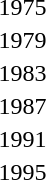<table>
<tr>
<td>1975</td>
<td></td>
<td></td>
<td></td>
</tr>
<tr>
<td>1979</td>
<td></td>
<td></td>
<td></td>
</tr>
<tr>
<td>1983</td>
<td></td>
<td></td>
<td></td>
</tr>
<tr>
<td>1987</td>
<td></td>
<td></td>
<td></td>
</tr>
<tr>
<td>1991</td>
<td></td>
<td></td>
<td></td>
</tr>
<tr>
<td>1995</td>
<td></td>
<td></td>
<td></td>
</tr>
</table>
